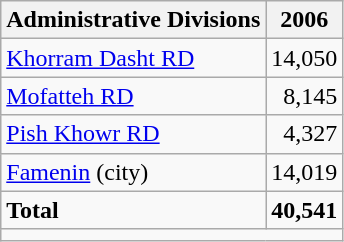<table class="wikitable">
<tr>
<th>Administrative Divisions</th>
<th>2006</th>
</tr>
<tr>
<td><a href='#'>Khorram Dasht RD</a></td>
<td style="text-align: right;">14,050</td>
</tr>
<tr>
<td><a href='#'>Mofatteh RD</a></td>
<td style="text-align: right;">8,145</td>
</tr>
<tr>
<td><a href='#'>Pish Khowr RD</a></td>
<td style="text-align: right;">4,327</td>
</tr>
<tr>
<td><a href='#'>Famenin</a> (city)</td>
<td style="text-align: right;">14,019</td>
</tr>
<tr>
<td><strong>Total</strong></td>
<td style="text-align: right;"><strong>40,541</strong></td>
</tr>
<tr>
<td colspan=4></td>
</tr>
</table>
